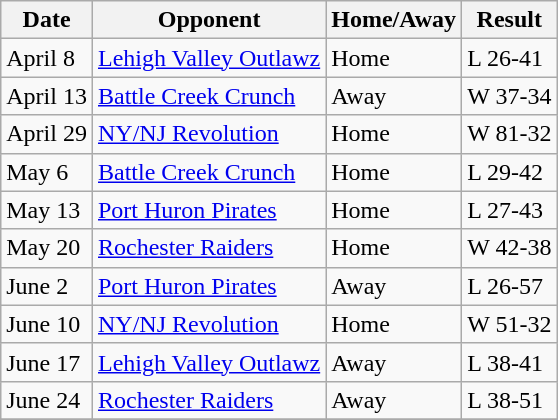<table class="wikitable">
<tr>
<th>Date</th>
<th>Opponent</th>
<th>Home/Away</th>
<th>Result</th>
</tr>
<tr>
<td>April 8</td>
<td><a href='#'>Lehigh Valley Outlawz</a></td>
<td>Home</td>
<td>L 26-41</td>
</tr>
<tr>
<td>April 13</td>
<td><a href='#'>Battle Creek Crunch</a></td>
<td>Away</td>
<td>W 37-34</td>
</tr>
<tr>
<td>April 29</td>
<td><a href='#'>NY/NJ Revolution</a></td>
<td>Home</td>
<td>W 81-32</td>
</tr>
<tr>
<td>May 6</td>
<td><a href='#'>Battle Creek Crunch</a></td>
<td>Home</td>
<td>L 29-42</td>
</tr>
<tr>
<td>May 13</td>
<td><a href='#'>Port Huron Pirates</a></td>
<td>Home</td>
<td>L 27-43</td>
</tr>
<tr>
<td>May 20</td>
<td><a href='#'>Rochester Raiders</a></td>
<td>Home</td>
<td>W 42-38</td>
</tr>
<tr>
<td>June 2</td>
<td><a href='#'>Port Huron Pirates</a></td>
<td>Away</td>
<td>L 26-57</td>
</tr>
<tr>
<td>June 10</td>
<td><a href='#'>NY/NJ Revolution</a></td>
<td>Home</td>
<td>W 51-32</td>
</tr>
<tr>
<td>June 17</td>
<td><a href='#'>Lehigh Valley Outlawz</a></td>
<td>Away</td>
<td>L 38-41</td>
</tr>
<tr>
<td>June 24</td>
<td><a href='#'>Rochester Raiders</a></td>
<td>Away</td>
<td>L 38-51</td>
</tr>
<tr>
</tr>
</table>
